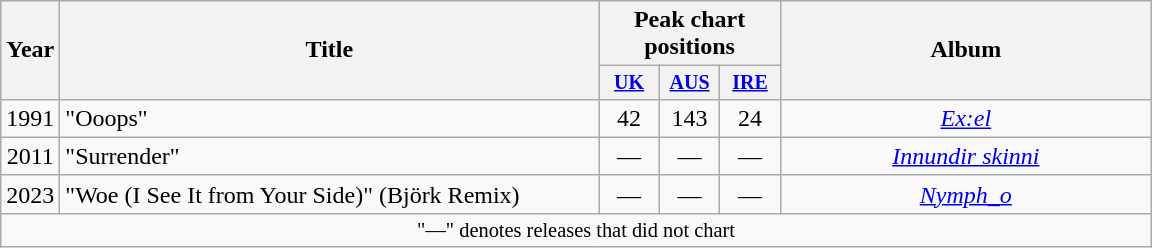<table class="wikitable plainrowheaders" style="text-align:center;">
<tr>
<th scope="col" rowspan="2">Year</th>
<th scope="col" rowspan="2" style="width:22em;">Title</th>
<th scope="col" colspan="3">Peak chart positions</th>
<th scope="col" rowspan="2" style="width:15em;">Album</th>
</tr>
<tr style="font-size:smaller;">
<th style="width:34px;"><a href='#'>UK</a><br></th>
<th style="width:34px;"><a href='#'>AUS</a><br></th>
<th style="width:34px;"><a href='#'>IRE</a><br></th>
</tr>
<tr>
<td>1991</td>
<td style="text-align:left;">"Ooops" </td>
<td>42</td>
<td>143</td>
<td>24</td>
<td><em><a href='#'>Ex:el</a></em></td>
</tr>
<tr>
<td>2011</td>
<td style="text-align:left;">"Surrender" </td>
<td>—</td>
<td>—</td>
<td>—</td>
<td><em><a href='#'>Innundir skinni</a></em></td>
</tr>
<tr>
<td>2023</td>
<td style="text-align:left;">"Woe (I See It from Your Side)" (Björk Remix)<br></td>
<td>—</td>
<td>—</td>
<td>—</td>
<td><em><a href='#'>Nymph_o</a></em></td>
</tr>
<tr>
<td colspan="6" style="font-size:85%">"—" denotes releases that did not chart</td>
</tr>
</table>
